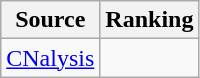<table class="wikitable" style="text-align:center">
<tr>
<th>Source</th>
<th>Ranking</th>
</tr>
<tr>
<td align=left><a href='#'>CNalysis</a></td>
<td></td>
</tr>
</table>
